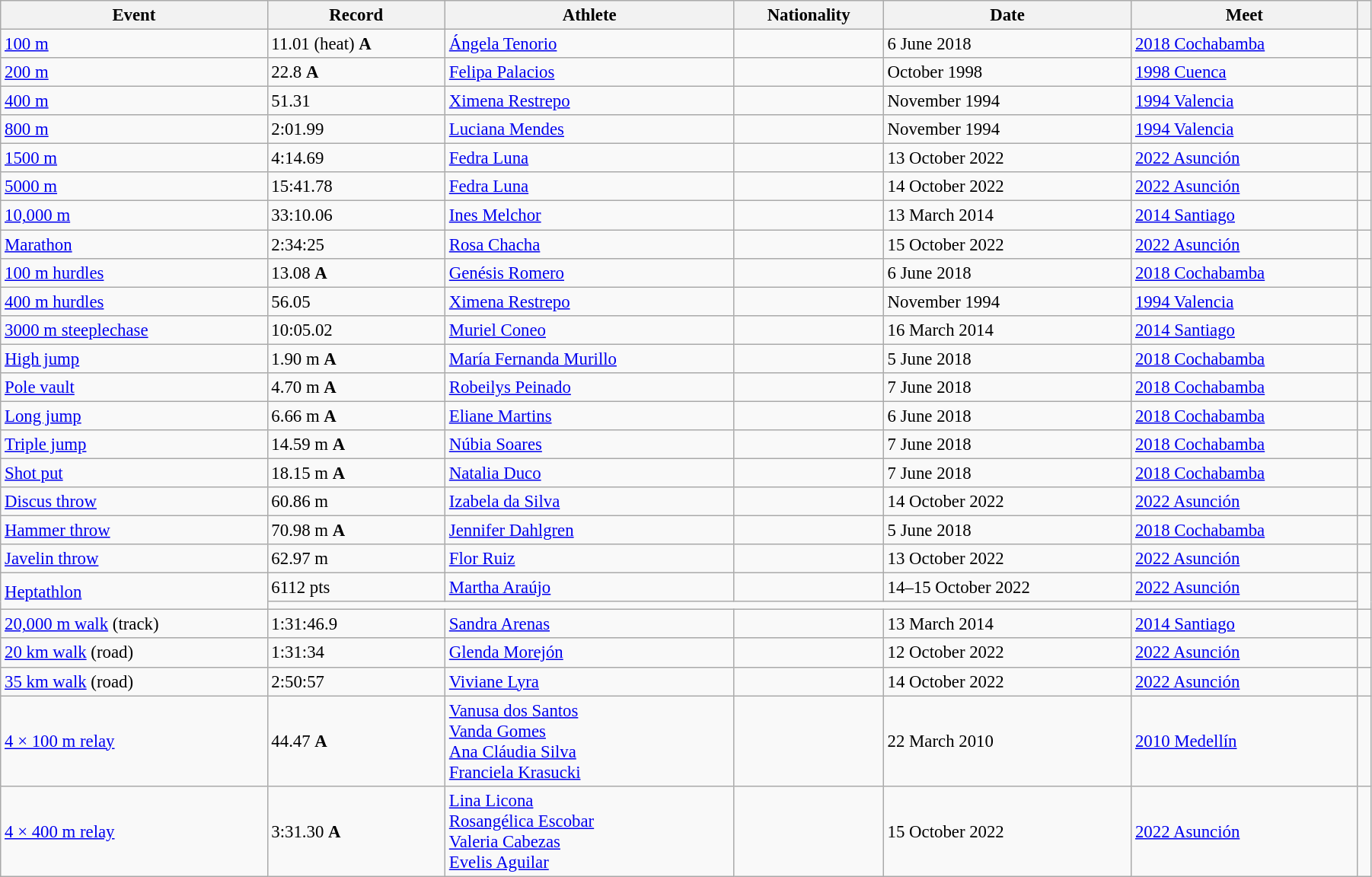<table class="wikitable" style="font-size:95%; width: 95%;">
<tr>
<th>Event</th>
<th>Record</th>
<th>Athlete</th>
<th>Nationality</th>
<th>Date</th>
<th>Meet</th>
<th></th>
</tr>
<tr>
<td><a href='#'>100 m</a></td>
<td>11.01 (heat)  <strong>A</strong></td>
<td><a href='#'>Ángela Tenorio</a></td>
<td></td>
<td>6 June 2018</td>
<td><a href='#'>2018 Cochabamba</a></td>
<td></td>
</tr>
<tr>
<td><a href='#'>200 m</a></td>
<td>22.8  <strong>A</strong></td>
<td><a href='#'>Felipa Palacios</a></td>
<td></td>
<td>October 1998</td>
<td><a href='#'>1998 Cuenca</a></td>
<td></td>
</tr>
<tr>
<td><a href='#'>400 m</a></td>
<td>51.31</td>
<td><a href='#'>Ximena Restrepo</a></td>
<td></td>
<td>November 1994</td>
<td><a href='#'>1994 Valencia</a></td>
<td></td>
</tr>
<tr>
<td><a href='#'>800 m</a></td>
<td>2:01.99</td>
<td><a href='#'>Luciana Mendes</a></td>
<td></td>
<td>November 1994</td>
<td><a href='#'>1994 Valencia</a></td>
<td></td>
</tr>
<tr>
<td><a href='#'>1500 m</a></td>
<td>4:14.69</td>
<td><a href='#'>Fedra Luna</a></td>
<td></td>
<td>13 October 2022</td>
<td><a href='#'>2022 Asunción</a></td>
<td></td>
</tr>
<tr>
<td><a href='#'>5000 m</a></td>
<td>15:41.78</td>
<td><a href='#'>Fedra Luna</a></td>
<td></td>
<td>14 October 2022</td>
<td><a href='#'>2022 Asunción</a></td>
<td></td>
</tr>
<tr>
<td><a href='#'>10,000 m</a></td>
<td>33:10.06</td>
<td><a href='#'>Ines Melchor</a></td>
<td></td>
<td>13 March 2014</td>
<td><a href='#'>2014 Santiago</a></td>
<td></td>
</tr>
<tr>
<td><a href='#'>Marathon</a></td>
<td>2:34:25</td>
<td><a href='#'>Rosa Chacha</a></td>
<td></td>
<td>15 October 2022</td>
<td><a href='#'>2022 Asunción</a></td>
<td></td>
</tr>
<tr>
<td><a href='#'>100 m hurdles</a></td>
<td>13.08  <strong>A</strong></td>
<td><a href='#'>Genésis Romero</a></td>
<td></td>
<td>6 June 2018</td>
<td><a href='#'>2018 Cochabamba</a></td>
<td></td>
</tr>
<tr>
<td><a href='#'>400 m hurdles</a></td>
<td>56.05</td>
<td><a href='#'>Ximena Restrepo</a></td>
<td></td>
<td>November 1994</td>
<td><a href='#'>1994 Valencia</a></td>
<td></td>
</tr>
<tr>
<td><a href='#'>3000 m steeplechase</a></td>
<td>10:05.02</td>
<td><a href='#'>Muriel Coneo</a></td>
<td></td>
<td>16 March 2014</td>
<td><a href='#'>2014 Santiago</a></td>
<td></td>
</tr>
<tr>
<td><a href='#'>High jump</a></td>
<td>1.90 m <strong>A</strong></td>
<td><a href='#'>María Fernanda Murillo</a></td>
<td></td>
<td>5 June 2018</td>
<td><a href='#'>2018 Cochabamba</a></td>
<td></td>
</tr>
<tr>
<td><a href='#'>Pole vault</a></td>
<td>4.70 m <strong>A</strong></td>
<td><a href='#'>Robeilys Peinado</a></td>
<td></td>
<td>7 June 2018</td>
<td><a href='#'>2018 Cochabamba</a></td>
<td></td>
</tr>
<tr>
<td><a href='#'>Long jump</a></td>
<td>6.66 m  <strong>A</strong></td>
<td><a href='#'>Eliane Martins</a></td>
<td></td>
<td>6 June 2018</td>
<td><a href='#'>2018 Cochabamba</a></td>
<td></td>
</tr>
<tr>
<td><a href='#'>Triple jump</a></td>
<td>14.59 m   <strong>A</strong></td>
<td><a href='#'>Núbia Soares</a></td>
<td></td>
<td>7 June 2018</td>
<td><a href='#'>2018 Cochabamba</a></td>
<td></td>
</tr>
<tr>
<td><a href='#'>Shot put</a></td>
<td>18.15 m <strong>A</strong></td>
<td><a href='#'>Natalia Duco</a></td>
<td></td>
<td>7 June 2018</td>
<td><a href='#'>2018 Cochabamba</a></td>
<td></td>
</tr>
<tr>
<td><a href='#'>Discus throw</a></td>
<td>60.86 m</td>
<td><a href='#'>Izabela da Silva</a></td>
<td></td>
<td>14 October 2022</td>
<td><a href='#'>2022 Asunción</a></td>
<td></td>
</tr>
<tr>
<td><a href='#'>Hammer throw</a></td>
<td>70.98 m <strong>A</strong></td>
<td><a href='#'>Jennifer Dahlgren</a></td>
<td></td>
<td>5 June 2018</td>
<td><a href='#'>2018 Cochabamba</a></td>
<td></td>
</tr>
<tr>
<td><a href='#'>Javelin throw</a></td>
<td>62.97 m</td>
<td><a href='#'>Flor Ruiz</a></td>
<td></td>
<td>13 October 2022</td>
<td><a href='#'>2022 Asunción</a></td>
<td></td>
</tr>
<tr>
<td rowspan=2><a href='#'>Heptathlon</a></td>
<td>6112 pts</td>
<td><a href='#'>Martha Araújo</a></td>
<td></td>
<td>14–15 October 2022</td>
<td><a href='#'>2022 Asunción</a></td>
<td rowspan=2></td>
</tr>
<tr>
<td colspan=5></td>
</tr>
<tr>
<td><a href='#'>20,000 m walk</a> (track)</td>
<td>1:31:46.9 </td>
<td><a href='#'>Sandra Arenas</a></td>
<td></td>
<td>13 March 2014</td>
<td><a href='#'>2014 Santiago</a></td>
<td></td>
</tr>
<tr>
<td><a href='#'>20 km walk</a> (road)</td>
<td>1:31:34</td>
<td><a href='#'>Glenda Morejón</a></td>
<td></td>
<td>12 October 2022</td>
<td><a href='#'>2022 Asunción</a></td>
<td></td>
</tr>
<tr>
<td><a href='#'>35 km walk</a> (road)</td>
<td>2:50:57</td>
<td><a href='#'>Viviane Lyra</a></td>
<td></td>
<td>14 October 2022</td>
<td><a href='#'>2022 Asunción</a></td>
<td></td>
</tr>
<tr>
<td><a href='#'>4 × 100 m relay</a></td>
<td>44.47 <strong>A</strong></td>
<td><a href='#'>Vanusa dos Santos</a><br> <a href='#'>Vanda Gomes</a><br> <a href='#'>Ana Cláudia Silva</a><br> <a href='#'>Franciela Krasucki</a></td>
<td></td>
<td>22 March 2010</td>
<td><a href='#'>2010 Medellín</a></td>
<td></td>
</tr>
<tr>
<td><a href='#'>4 × 400 m relay</a></td>
<td>3:31.30 <strong>A</strong></td>
<td><a href='#'>Lina Licona</a><br><a href='#'>Rosangélica Escobar</a><br><a href='#'>Valeria Cabezas</a><br><a href='#'>Evelis Aguilar</a></td>
<td></td>
<td>15 October 2022</td>
<td><a href='#'>2022 Asunción</a></td>
<td></td>
</tr>
</table>
